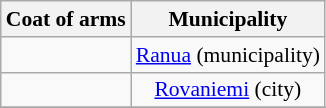<table class="wikitable" style="font-size: 90%; text-align: center; line-height: normal; margin-left: 30px;">
<tr>
<th>Coat of arms</th>
<th>Municipality</th>
</tr>
<tr>
<td align=left></td>
<td><a href='#'>Ranua</a> (municipality)</td>
</tr>
<tr>
<td align=left></td>
<td><a href='#'>Rovaniemi</a> (city)</td>
</tr>
<tr>
</tr>
</table>
